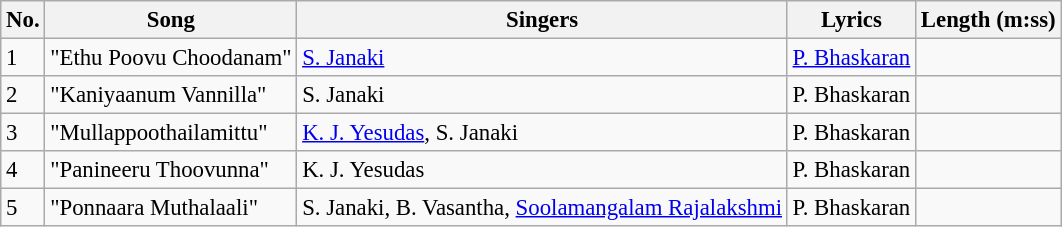<table class="wikitable" style="font-size:95%;">
<tr>
<th>No.</th>
<th>Song</th>
<th>Singers</th>
<th>Lyrics</th>
<th>Length (m:ss)</th>
</tr>
<tr>
<td>1</td>
<td>"Ethu Poovu Choodanam"</td>
<td><a href='#'>S. Janaki</a></td>
<td><a href='#'>P. Bhaskaran</a></td>
<td></td>
</tr>
<tr>
<td>2</td>
<td>"Kaniyaanum Vannilla"</td>
<td>S. Janaki</td>
<td>P. Bhaskaran</td>
<td></td>
</tr>
<tr>
<td>3</td>
<td>"Mullappoothailamittu"</td>
<td><a href='#'>K. J. Yesudas</a>, S. Janaki</td>
<td>P. Bhaskaran</td>
<td></td>
</tr>
<tr>
<td>4</td>
<td>"Panineeru Thoovunna"</td>
<td>K. J. Yesudas</td>
<td>P. Bhaskaran</td>
<td></td>
</tr>
<tr>
<td>5</td>
<td>"Ponnaara Muthalaali"</td>
<td>S. Janaki, B. Vasantha, <a href='#'>Soolamangalam Rajalakshmi</a></td>
<td>P. Bhaskaran</td>
<td></td>
</tr>
</table>
